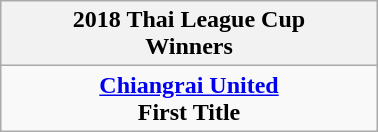<table class="wikitable" style="text-align: center; margin: 0 auto; width: 20%">
<tr>
<th>2018 Thai League Cup<br>Winners</th>
</tr>
<tr>
<td align="center"><strong><a href='#'>Chiangrai United</a></strong><br><strong>First Title</strong></td>
</tr>
</table>
